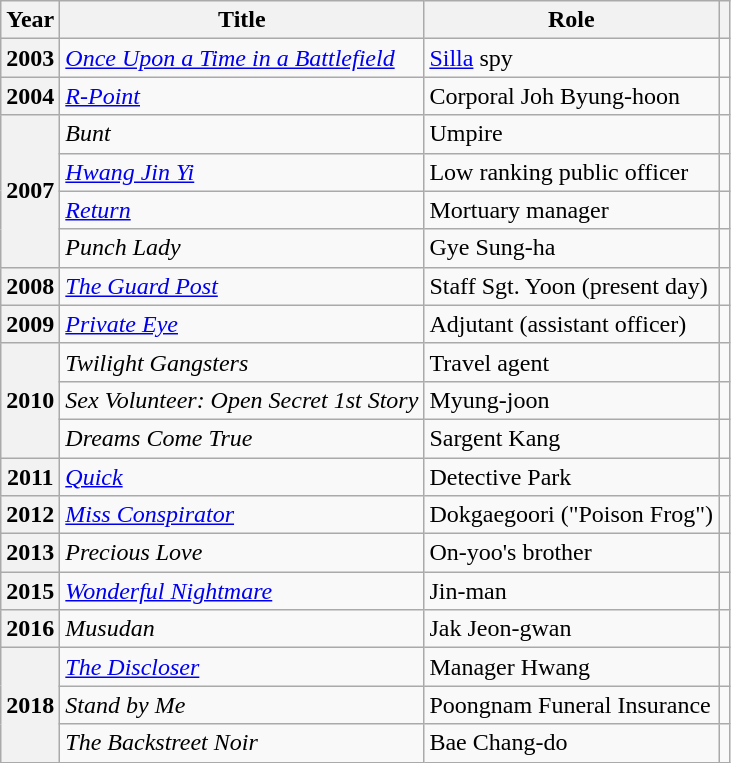<table class="wikitable plainrowheaders sortable">
<tr>
<th scope="col">Year</th>
<th scope="col">Title</th>
<th scope="col">Role</th>
<th scope="col" class="unsortable"></th>
</tr>
<tr>
<th scope="row">2003</th>
<td><em><a href='#'>Once Upon a Time in a Battlefield</a></em></td>
<td><a href='#'>Silla</a> spy</td>
<td style="text-align:center"></td>
</tr>
<tr>
<th scope="row">2004</th>
<td><em><a href='#'>R-Point</a></em></td>
<td>Corporal Joh Byung-hoon</td>
<td style="text-align:center"></td>
</tr>
<tr>
<th scope="row" rowspan="4">2007</th>
<td><em>Bunt</em></td>
<td>Umpire</td>
<td style="text-align:center"></td>
</tr>
<tr>
<td><em><a href='#'>Hwang Jin Yi</a></em></td>
<td>Low ranking public officer</td>
<td style="text-align:center"></td>
</tr>
<tr>
<td><em><a href='#'>Return</a></em></td>
<td>Mortuary manager</td>
<td style="text-align:center"></td>
</tr>
<tr>
<td><em>Punch Lady</em></td>
<td>Gye Sung-ha</td>
<td style="text-align:center"></td>
</tr>
<tr>
<th scope="row">2008</th>
<td><em><a href='#'>The Guard Post</a></em></td>
<td>Staff Sgt. Yoon (present day)</td>
<td style="text-align:center"></td>
</tr>
<tr>
<th scope="row">2009</th>
<td><em><a href='#'>Private Eye</a></em></td>
<td>Adjutant (assistant officer)</td>
<td style="text-align:center"></td>
</tr>
<tr>
<th scope="row" rowspan="3">2010</th>
<td><em>Twilight Gangsters</em></td>
<td>Travel agent</td>
<td style="text-align:center"></td>
</tr>
<tr>
<td><em>Sex Volunteer: Open Secret 1st Story</em></td>
<td>Myung-joon</td>
<td style="text-align:center"></td>
</tr>
<tr>
<td><em>Dreams Come True</em></td>
<td>Sargent Kang</td>
<td style="text-align:center"></td>
</tr>
<tr>
<th scope="row">2011</th>
<td><em><a href='#'>Quick</a></em></td>
<td>Detective Park</td>
<td style="text-align:center"></td>
</tr>
<tr>
<th scope="row">2012</th>
<td><em><a href='#'>Miss Conspirator</a></em></td>
<td>Dokgaegoori ("Poison Frog")</td>
<td style="text-align:center"></td>
</tr>
<tr>
<th scope="row">2013</th>
<td><em>Precious Love</em></td>
<td>On-yoo's brother</td>
<td style="text-align:center"></td>
</tr>
<tr>
<th scope="row">2015</th>
<td><em><a href='#'>Wonderful Nightmare</a></em></td>
<td>Jin-man</td>
<td style="text-align:center"></td>
</tr>
<tr>
<th scope="row">2016</th>
<td><em>Musudan</em></td>
<td>Jak Jeon-gwan</td>
<td style="text-align:center"></td>
</tr>
<tr>
<th scope="row" rowspan="3">2018</th>
<td><em><a href='#'>The Discloser</a></em></td>
<td>Manager Hwang</td>
<td style="text-align:center"></td>
</tr>
<tr>
<td><em>Stand by Me</em></td>
<td>Poongnam Funeral Insurance</td>
<td style="text-align:center"></td>
</tr>
<tr>
<td><em>The Backstreet Noir</em></td>
<td>Bae Chang-do</td>
<td style="text-align:center"></td>
</tr>
</table>
